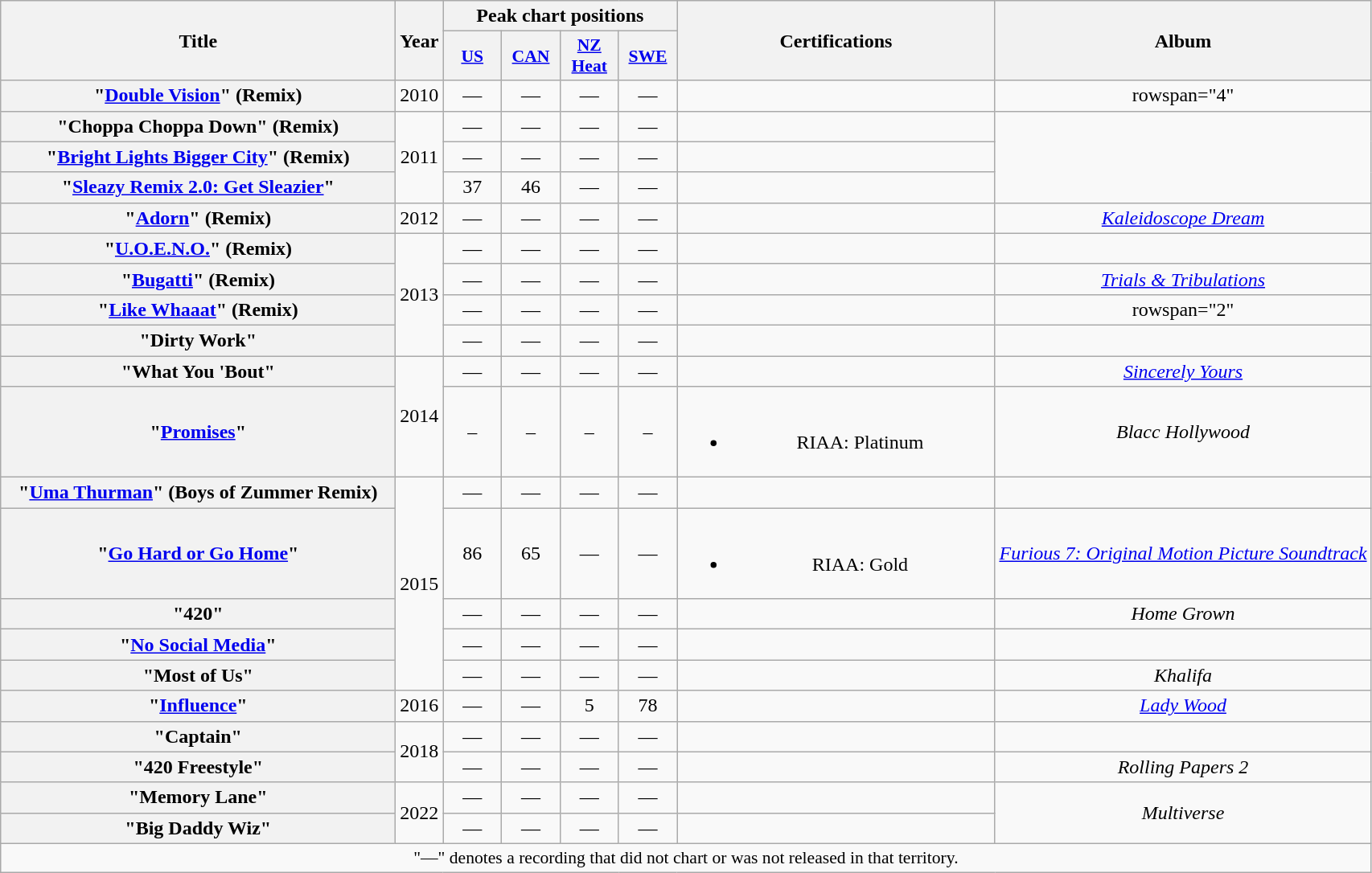<table class="wikitable plainrowheaders" style="text-align:center;">
<tr>
<th scope="col" rowspan="2" style="width:20em;">Title</th>
<th scope="col" rowspan="2" style="width:1em;">Year</th>
<th colspan="4" scope="col">Peak chart positions</th>
<th scope="col" rowspan="2" style="width:16em;">Certifications</th>
<th scope="col" rowspan="2">Album</th>
</tr>
<tr>
<th scope="col" style="width:2.9em;font-size:90%;"><a href='#'>US</a><br></th>
<th scope="col" style="width:2.9em;font-size:90%;"><a href='#'>CAN</a><br></th>
<th scope="col" style="width:2.9em;font-size:90%;"><a href='#'>NZ Heat</a><br></th>
<th scope="col" style="width:2.9em;font-size:90%;"><a href='#'>SWE</a><br></th>
</tr>
<tr>
<th scope="row">"<a href='#'>Double Vision</a>" (Remix)<br></th>
<td>2010</td>
<td>—</td>
<td>—</td>
<td>—</td>
<td>—</td>
<td></td>
<td>rowspan="4" </td>
</tr>
<tr>
<th scope="row">"Choppa Choppa Down" (Remix)<br></th>
<td rowspan="3">2011</td>
<td>—</td>
<td>—</td>
<td>—</td>
<td>—</td>
<td></td>
</tr>
<tr>
<th scope="row">"<a href='#'>Bright Lights Bigger City</a>" (Remix)<br></th>
<td>—</td>
<td>—</td>
<td>—</td>
<td>—</td>
<td></td>
</tr>
<tr>
<th scope="row">"<a href='#'>Sleazy Remix 2.0: Get Sleazier</a>"<br></th>
<td>37</td>
<td>46</td>
<td>—</td>
<td>—</td>
<td></td>
</tr>
<tr>
<th scope="row">"<a href='#'>Adorn</a>" (Remix)<br></th>
<td>2012</td>
<td>—</td>
<td>—</td>
<td>—</td>
<td>—</td>
<td></td>
<td><em><a href='#'>Kaleidoscope Dream</a></em></td>
</tr>
<tr>
<th scope="row">"<a href='#'>U.O.E.N.O.</a>" (Remix)<br></th>
<td rowspan="4">2013</td>
<td>—</td>
<td>—</td>
<td>—</td>
<td>—</td>
<td></td>
<td></td>
</tr>
<tr>
<th scope="row">"<a href='#'>Bugatti</a>" (Remix)<br></th>
<td>—</td>
<td>—</td>
<td>—</td>
<td>—</td>
<td></td>
<td><em><a href='#'>Trials & Tribulations</a></em></td>
</tr>
<tr>
<th scope="row">"<a href='#'>Like Whaaat</a>" (Remix)<br></th>
<td>—</td>
<td>—</td>
<td>—</td>
<td>—</td>
<td></td>
<td>rowspan="2" </td>
</tr>
<tr>
<th scope="row">"Dirty Work"<br></th>
<td>—</td>
<td>—</td>
<td>—</td>
<td>—</td>
<td></td>
</tr>
<tr>
<th scope="row">"What You 'Bout"<br></th>
<td rowspan=2>2014</td>
<td>—</td>
<td>—</td>
<td>—</td>
<td>—</td>
<td></td>
<td><em><a href='#'>Sincerely Yours</a></em></td>
</tr>
<tr>
<th scope="row">"<a href='#'>Promises</a>"</th>
<td>–</td>
<td>–</td>
<td>–</td>
<td>–</td>
<td><br><ul><li>RIAA: Platinum</li></ul></td>
<td><em>Blacc Hollywood</em></td>
</tr>
<tr>
<th scope="row">"<a href='#'>Uma Thurman</a>" (Boys of Zummer Remix)<br></th>
<td rowspan="5">2015</td>
<td>—</td>
<td>—</td>
<td>—</td>
<td>—</td>
<td></td>
<td></td>
</tr>
<tr>
<th scope="row">"<a href='#'>Go Hard or Go Home</a>"<br></th>
<td>86</td>
<td>65</td>
<td>—</td>
<td>—</td>
<td><br><ul><li>RIAA: Gold</li></ul></td>
<td><em><a href='#'>Furious 7: Original Motion Picture Soundtrack</a></em></td>
</tr>
<tr>
<th scope="row">"420"<br></th>
<td>—</td>
<td>—</td>
<td>—</td>
<td>—</td>
<td></td>
<td><em>Home Grown</em></td>
</tr>
<tr>
<th scope="row">"<a href='#'>No Social Media</a>"<br></th>
<td>—</td>
<td>—</td>
<td>—</td>
<td>—</td>
<td></td>
<td></td>
</tr>
<tr>
<th scope="row">"Most of Us"</th>
<td>—</td>
<td>—</td>
<td>—</td>
<td>—</td>
<td></td>
<td><em>Khalifa</em></td>
</tr>
<tr>
<th scope="row">"<a href='#'>Influence</a>"<br></th>
<td>2016</td>
<td>—</td>
<td>—</td>
<td>5</td>
<td>78</td>
<td></td>
<td><em><a href='#'>Lady Wood</a></em></td>
</tr>
<tr>
<th scope="row">"Captain"<br></th>
<td rowspan="2">2018</td>
<td>—</td>
<td>—</td>
<td>—</td>
<td>—</td>
<td></td>
<td></td>
</tr>
<tr>
<th scope="row">"420 Freestyle"</th>
<td>—</td>
<td>—</td>
<td>—</td>
<td>—</td>
<td></td>
<td><em>Rolling Papers 2</em></td>
</tr>
<tr>
<th scope="row">"Memory Lane"</th>
<td rowspan="2">2022</td>
<td>—</td>
<td>—</td>
<td>—</td>
<td>—</td>
<td></td>
<td rowspan="2"><em>Multiverse</em></td>
</tr>
<tr>
<th scope="row">"Big Daddy Wiz"<br></th>
<td>—</td>
<td>—</td>
<td>—</td>
<td>—</td>
<td></td>
</tr>
<tr>
<td colspan="17" style="font-size:90%">"—" denotes a recording that did not chart or was not released in that territory.</td>
</tr>
</table>
